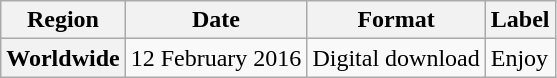<table class="wikitable plainrowheaders">
<tr>
<th>Region</th>
<th>Date</th>
<th>Format</th>
<th>Label</th>
</tr>
<tr>
<th scope="row">Worldwide</th>
<td>12 February 2016</td>
<td>Digital download</td>
<td>Enjoy</td>
</tr>
</table>
